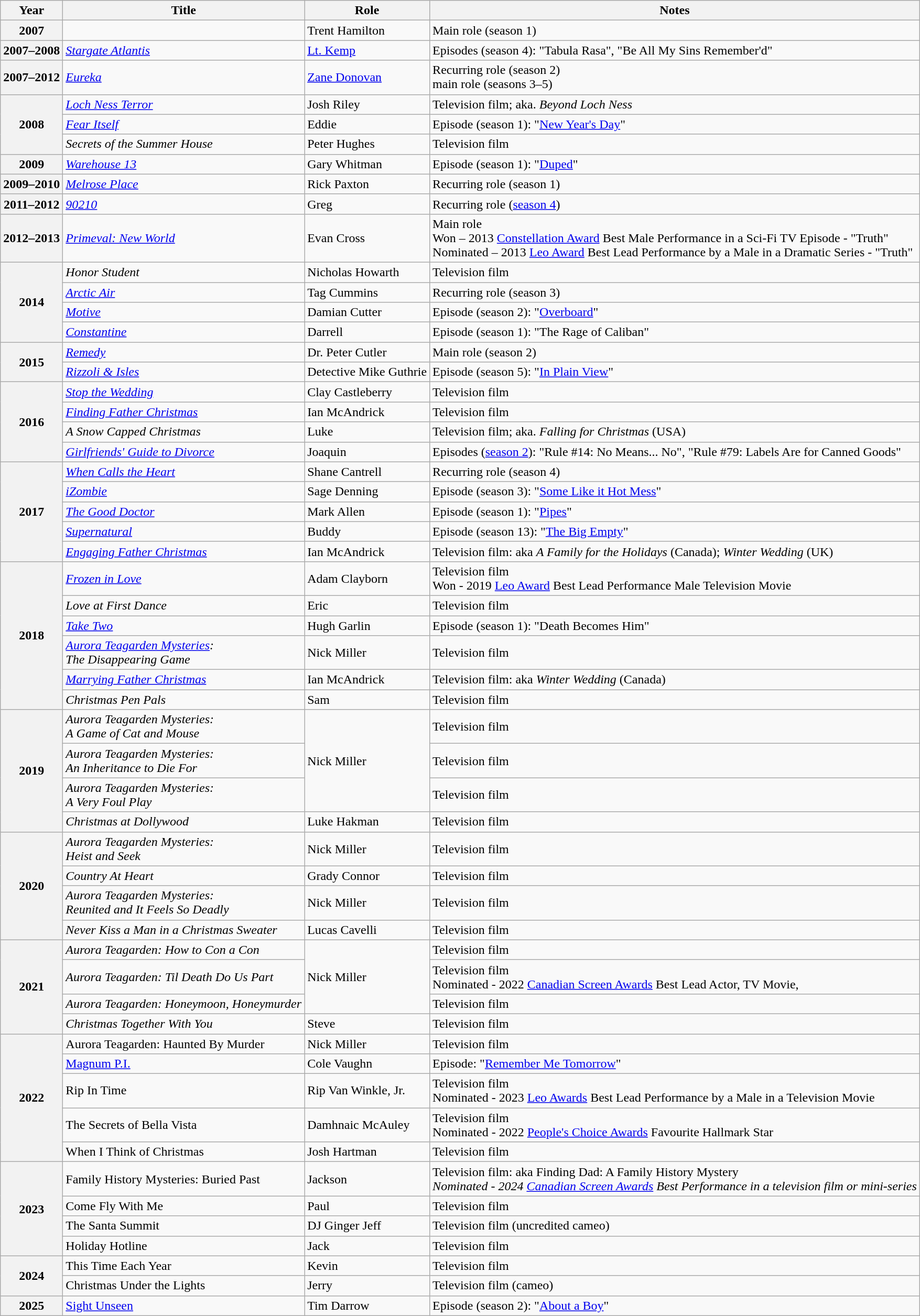<table class="wikitable sortable">
<tr>
<th>Year</th>
<th>Title</th>
<th>Role</th>
<th class="unsortable">Notes</th>
</tr>
<tr>
<th>2007</th>
<td><em></em></td>
<td>Trent Hamilton</td>
<td>Main role (season 1)</td>
</tr>
<tr>
<th>2007–2008</th>
<td><em><a href='#'>Stargate Atlantis</a></em></td>
<td><a href='#'>Lt. Kemp</a></td>
<td>Episodes (season 4): "Tabula Rasa", "Be All My Sins Remember'd"</td>
</tr>
<tr>
<th>2007–2012</th>
<td><em><a href='#'>Eureka</a></em></td>
<td><a href='#'>Zane Donovan</a></td>
<td>Recurring role (season 2) <br> main role (seasons 3–5)</td>
</tr>
<tr>
<th rowspan="3">2008</th>
<td><em><a href='#'>Loch Ness Terror</a></em></td>
<td>Josh Riley</td>
<td>Television film; aka. <em>Beyond Loch Ness</em></td>
</tr>
<tr>
<td><em><a href='#'>Fear Itself</a></em></td>
<td>Eddie</td>
<td>Episode (season 1): "<a href='#'>New Year's Day</a>"</td>
</tr>
<tr>
<td><em>Secrets of the Summer House</em></td>
<td>Peter Hughes</td>
<td>Television film</td>
</tr>
<tr>
<th>2009</th>
<td><em><a href='#'>Warehouse 13</a></em></td>
<td>Gary Whitman</td>
<td>Episode (season 1): "<a href='#'>Duped</a>"</td>
</tr>
<tr>
<th>2009–2010</th>
<td><em><a href='#'>Melrose Place</a></em></td>
<td>Rick Paxton</td>
<td>Recurring role (season 1)</td>
</tr>
<tr>
<th>2011–2012</th>
<td><em><a href='#'>90210</a></em></td>
<td>Greg</td>
<td>Recurring role (<a href='#'>season 4</a>)</td>
</tr>
<tr>
<th>2012–2013</th>
<td><em><a href='#'>Primeval: New World</a></em></td>
<td>Evan Cross</td>
<td>Main role <br>Won – 2013 <a href='#'>Constellation Award</a> Best Male Performance in a Sci-Fi TV Episode - "Truth"<br>Nominated – 2013 <a href='#'>Leo Award</a> Best Lead Performance by a Male in a Dramatic Series - "Truth"</td>
</tr>
<tr>
<th rowspan="4">2014</th>
<td><em>Honor Student</em></td>
<td>Nicholas Howarth</td>
<td>Television film</td>
</tr>
<tr>
<td><em><a href='#'>Arctic Air</a></em></td>
<td>Tag Cummins</td>
<td>Recurring role (season 3)</td>
</tr>
<tr>
<td><em><a href='#'>Motive</a></em></td>
<td>Damian Cutter</td>
<td>Episode (season 2): "<a href='#'>Overboard</a>"</td>
</tr>
<tr>
<td><em><a href='#'>Constantine</a></em></td>
<td>Darrell</td>
<td>Episode (season 1): "The Rage of Caliban"</td>
</tr>
<tr>
<th rowspan="2">2015</th>
<td><em><a href='#'>Remedy</a></em></td>
<td>Dr. Peter Cutler</td>
<td>Main role (season 2)</td>
</tr>
<tr>
<td><em><a href='#'>Rizzoli & Isles</a></em></td>
<td>Detective Mike Guthrie</td>
<td>Episode (season 5): "<a href='#'>In Plain View</a>"</td>
</tr>
<tr>
<th rowspan="4">2016</th>
<td><em><a href='#'>Stop the Wedding</a></em></td>
<td>Clay Castleberry</td>
<td>Television film</td>
</tr>
<tr>
<td><em><a href='#'>Finding Father Christmas</a></em></td>
<td>Ian McAndrick</td>
<td>Television film</td>
</tr>
<tr>
<td data-sort-value="Snow Capped Christmas, A"><em>A Snow Capped Christmas</em></td>
<td>Luke</td>
<td>Television film; aka. <em>Falling for Christmas</em> (USA)</td>
</tr>
<tr>
<td><em><a href='#'>Girlfriends' Guide to Divorce</a></em></td>
<td>Joaquin</td>
<td>Episodes (<a href='#'>season 2</a>): "Rule #14: No Means... No", "Rule #79: Labels Are for Canned Goods"</td>
</tr>
<tr>
<th rowspan="5">2017</th>
<td><em><a href='#'>When Calls the Heart</a></em></td>
<td>Shane Cantrell</td>
<td>Recurring role (season 4)</td>
</tr>
<tr>
<td><em><a href='#'>iZombie</a></em></td>
<td>Sage Denning</td>
<td>Episode (season 3): "<a href='#'>Some Like it Hot Mess</a>"</td>
</tr>
<tr>
<td data-sort-value="Good Doctor, The"><em><a href='#'>The Good Doctor</a></em></td>
<td>Mark Allen</td>
<td>Episode (season 1): "<a href='#'>Pipes</a>"</td>
</tr>
<tr>
<td><em><a href='#'>Supernatural</a></em></td>
<td>Buddy</td>
<td>Episode (season 13): "<a href='#'>The Big Empty</a>"</td>
</tr>
<tr>
<td><em><a href='#'>Engaging Father Christmas</a></em></td>
<td>Ian McAndrick</td>
<td>Television film: aka <em>A Family for the Holidays</em> (Canada); <em>Winter Wedding</em> (UK)</td>
</tr>
<tr>
<th rowspan="6">2018</th>
<td><em><a href='#'>Frozen in Love</a></em></td>
<td>Adam Clayborn</td>
<td>Television film<br>Won - 2019 <a href='#'>Leo Award</a> Best Lead Performance Male Television Movie</td>
</tr>
<tr>
<td><em>Love at First Dance</em></td>
<td>Eric</td>
<td>Television film</td>
</tr>
<tr>
<td><em><a href='#'>Take Two</a></em></td>
<td>Hugh Garlin</td>
<td>Episode (season 1): "Death Becomes Him"</td>
</tr>
<tr>
<td><em><a href='#'>Aurora Teagarden Mysteries</a>: <br>The Disappearing Game</em></td>
<td>Nick Miller</td>
<td>Television film</td>
</tr>
<tr>
<td><em><a href='#'>Marrying Father Christmas</a></em></td>
<td>Ian McAndrick</td>
<td>Television film: aka <em>Winter Wedding</em> (Canada)</td>
</tr>
<tr>
<td><em>Christmas Pen Pals</em></td>
<td>Sam</td>
<td>Television film</td>
</tr>
<tr>
<th rowspan="4">2019</th>
<td><em>Aurora Teagarden Mysteries:<br>A Game of Cat and Mouse</em></td>
<td rowspan="3">Nick Miller</td>
<td>Television film</td>
</tr>
<tr>
<td><em>Aurora Teagarden Mysteries:<br>An Inheritance to Die For</em></td>
<td>Television film</td>
</tr>
<tr>
<td><em>Aurora Teagarden Mysteries:<br>A Very Foul Play</em></td>
<td>Television film</td>
</tr>
<tr>
<td><em>Christmas at Dollywood</em></td>
<td>Luke Hakman</td>
<td>Television film</td>
</tr>
<tr>
<th rowspan="4">2020</th>
<td><em>Aurora Teagarden Mysteries:<br> Heist and Seek</em></td>
<td>Nick Miller</td>
<td>Television film</td>
</tr>
<tr>
<td><em>Country At Heart </em></td>
<td>Grady Connor</td>
<td>Television film</td>
</tr>
<tr>
<td><em>Aurora Teagarden Mysteries:<br>Reunited and It Feels So Deadly</em></td>
<td>Nick Miller</td>
<td>Television film</td>
</tr>
<tr>
<td><em>Never Kiss a Man in a Christmas Sweater</em></td>
<td>Lucas Cavelli</td>
<td>Television film</td>
</tr>
<tr>
<th rowspan="4">2021</th>
<td><em>Aurora Teagarden: How to Con a Con</em></td>
<td rowspan="3">Nick Miller</td>
<td>Television film</td>
</tr>
<tr>
<td><em>Aurora Teagarden: Til Death Do Us Part</em></td>
<td>Television film <br>Nominated - 2022 <a href='#'>Canadian Screen Awards</a> Best Lead Actor, TV Movie,</td>
</tr>
<tr>
<td><em>Aurora Teagarden: Honeymoon, Honeymurder</em></td>
<td>Television film</td>
</tr>
<tr>
<td><em>Christmas Together With You</td>
<td>Steve</td>
<td>Television film </td>
</tr>
<tr>
<th rowspan=5>2022</th>
<td></em>Aurora Teagarden: Haunted By Murder<em></td>
<td>Nick Miller</td>
<td>Television film</td>
</tr>
<tr>
<td></em><a href='#'>Magnum P.I.</a><em></td>
<td>Cole Vaughn</td>
<td>Episode: "<a href='#'>Remember Me Tomorrow</a>"</td>
</tr>
<tr>
<td></em>Rip In Time<em></td>
<td>Rip Van Winkle, Jr.</td>
<td>Television film<br>Nominated - 2023 <a href='#'>Leo Awards</a> Best Lead Performance by a Male in a Television Movie</td>
</tr>
<tr>
<td data-sort-value="Secrets of Bella Vista, The"></em>The Secrets of Bella Vista<em></td>
<td>Damhnaic McAuley</td>
<td>Television film<br>Nominated - 2022 <a href='#'>People's Choice Awards</a> Favourite Hallmark Star</td>
</tr>
<tr>
<td></em>When I Think of Christmas<em></td>
<td>Josh Hartman</td>
<td>Television film</td>
</tr>
<tr>
<th rowspan=4>2023</th>
<td></em>Family History Mysteries: Buried Past<em></td>
<td>Jackson</td>
<td>Television film: aka </em>Finding Dad: A Family History Mystery<em><br>Nominated - 2024 <a href='#'>Canadian Screen Awards</a> Best Performance in a television film or mini-series</td>
</tr>
<tr>
<td></em>Come Fly With Me<em></td>
<td>Paul</td>
<td>Television film</td>
</tr>
<tr>
<td data-sort-value="Santa Summit, The"></em>The Santa Summit<em></td>
<td>DJ Ginger Jeff</td>
<td>Television film (uncredited cameo)</td>
</tr>
<tr>
<td></em>Holiday Hotline<em></td>
<td>Jack</td>
<td>Television film</td>
</tr>
<tr>
<th rowspan=2>2024</th>
<td></em>This Time Each Year<em></td>
<td>Kevin</td>
<td>Television film</td>
</tr>
<tr>
<td></em>Christmas Under the Lights<em></td>
<td>Jerry</td>
<td>Television film (cameo)</td>
</tr>
<tr>
<th>2025</th>
<td></em><a href='#'>Sight Unseen</a><em></td>
<td>Tim Darrow</td>
<td>Episode (season 2): "<a href='#'>About a Boy</a>"</td>
</tr>
</table>
